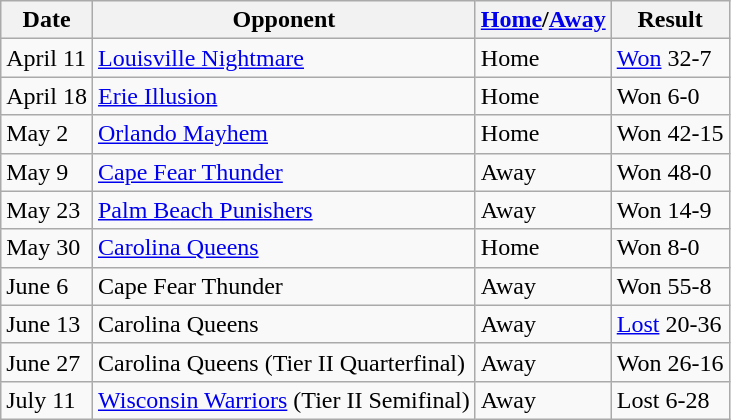<table class="wikitable">
<tr>
<th>Date</th>
<th>Opponent</th>
<th><a href='#'>Home</a>/<a href='#'>Away</a></th>
<th>Result</th>
</tr>
<tr>
<td>April 11</td>
<td><a href='#'>Louisville Nightmare</a></td>
<td>Home</td>
<td><a href='#'>Won</a> 32-7</td>
</tr>
<tr>
<td>April 18</td>
<td><a href='#'>Erie Illusion</a></td>
<td>Home</td>
<td>Won 6-0</td>
</tr>
<tr>
<td>May 2</td>
<td><a href='#'>Orlando Mayhem</a></td>
<td>Home</td>
<td>Won 42-15</td>
</tr>
<tr>
<td>May 9</td>
<td><a href='#'>Cape Fear Thunder</a></td>
<td>Away</td>
<td>Won 48-0</td>
</tr>
<tr>
<td>May 23</td>
<td><a href='#'>Palm Beach Punishers</a></td>
<td>Away</td>
<td>Won 14-9</td>
</tr>
<tr>
<td>May 30</td>
<td><a href='#'>Carolina Queens</a></td>
<td>Home</td>
<td>Won 8-0</td>
</tr>
<tr>
<td>June 6</td>
<td>Cape Fear Thunder</td>
<td>Away</td>
<td>Won 55-8</td>
</tr>
<tr>
<td>June 13</td>
<td>Carolina Queens</td>
<td>Away</td>
<td><a href='#'>Lost</a> 20-36</td>
</tr>
<tr>
<td>June 27</td>
<td>Carolina Queens (Tier II Quarterfinal)</td>
<td>Away</td>
<td>Won 26-16</td>
</tr>
<tr>
<td>July 11</td>
<td><a href='#'>Wisconsin Warriors</a> (Tier II Semifinal)</td>
<td>Away</td>
<td>Lost 6-28</td>
</tr>
</table>
